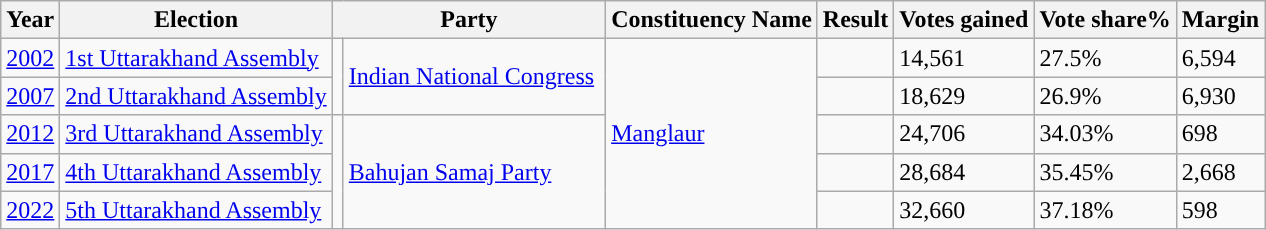<table class="wikitable">
<tr>
<th>Year</th>
<th>Election</th>
<th colspan="2">Party</th>
<th>Constituency Name</th>
<th>Result</th>
<th>Votes gained</th>
<th>Vote share%</th>
<th>Margin</th>
</tr>
<tr>
<td><a href='#'>2002</a></td>
<td><a href='#'>1st Uttarakhand Assembly</a></td>
<td rowspan="2" style="background-color: "></td>
<td rowspan="2"><a href='#'>Indian National Congress</a> </td>
<td rowspan="5"><a href='#'>Manglaur</a></td>
<td></td>
<td>14,561</td>
<td>27.5%</td>
<td>6,594</td>
</tr>
<tr>
<td><a href='#'>2007</a></td>
<td><a href='#'>2nd Uttarakhand Assembly</a></td>
<td></td>
<td>18,629</td>
<td>26.9%</td>
<td>6,930</td>
</tr>
<tr>
<td><a href='#'>2012</a></td>
<td><a href='#'>3rd Uttarakhand Assembly</a></td>
<td rowspan="3" style="background-color: "></td>
<td rowspan="3"><a href='#'>Bahujan Samaj Party</a> </td>
<td></td>
<td>24,706</td>
<td>34.03%</td>
<td>698</td>
</tr>
<tr>
<td><a href='#'>2017</a></td>
<td><a href='#'>4th Uttarakhand Assembly</a></td>
<td></td>
<td>28,684</td>
<td>35.45%</td>
<td>2,668</td>
</tr>
<tr>
<td><a href='#'>2022</a></td>
<td><a href='#'>5th Uttarakhand Assembly</a></td>
<td></td>
<td>32,660</td>
<td>37.18%</td>
<td>598</td>
</tr>
</table>
